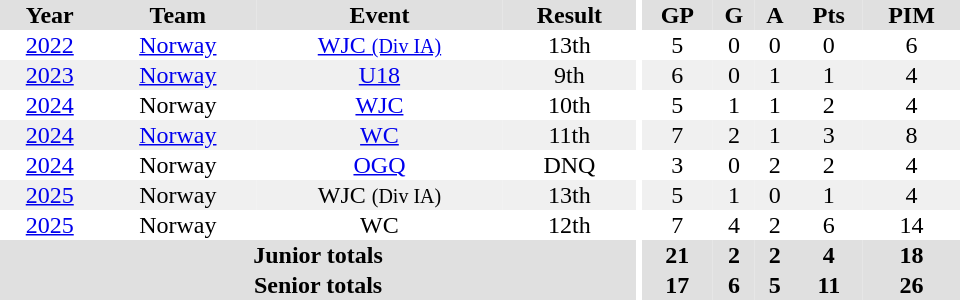<table border="0" cellpadding="1" cellspacing="0" ID="Table3" style="text-align:center; width:40em;">
<tr bgcolor="#e0e0e0">
<th>Year</th>
<th>Team</th>
<th>Event</th>
<th>Result</th>
<th rowspan="104" bgcolor="#ffffff"></th>
<th>GP</th>
<th>G</th>
<th>A</th>
<th>Pts</th>
<th>PIM</th>
</tr>
<tr>
<td><a href='#'>2022</a></td>
<td><a href='#'>Norway</a></td>
<td><a href='#'>WJC <small>(Div IA)</small></a></td>
<td>13th</td>
<td>5</td>
<td>0</td>
<td>0</td>
<td>0</td>
<td>6</td>
</tr>
<tr bgcolor="f0f0f0">
<td><a href='#'>2023</a></td>
<td><a href='#'>Norway</a></td>
<td><a href='#'>U18</a></td>
<td>9th</td>
<td>6</td>
<td>0</td>
<td>1</td>
<td>1</td>
<td>4</td>
</tr>
<tr>
<td><a href='#'>2024</a></td>
<td>Norway</td>
<td><a href='#'>WJC</a></td>
<td>10th</td>
<td>5</td>
<td>1</td>
<td>1</td>
<td>2</td>
<td>4</td>
</tr>
<tr bgcolor="f0f0f0">
<td><a href='#'>2024</a></td>
<td><a href='#'>Norway</a></td>
<td><a href='#'>WC</a></td>
<td>11th</td>
<td>7</td>
<td>2</td>
<td>1</td>
<td>3</td>
<td>8</td>
</tr>
<tr>
<td><a href='#'>2024</a></td>
<td>Norway</td>
<td><a href='#'>OGQ</a></td>
<td>DNQ</td>
<td>3</td>
<td>0</td>
<td>2</td>
<td>2</td>
<td>4</td>
</tr>
<tr bgcolor="f0f0f0">
<td><a href='#'>2025</a></td>
<td>Norway</td>
<td>WJC <small>(Div IA)</small></td>
<td>13th</td>
<td>5</td>
<td>1</td>
<td>0</td>
<td>1</td>
<td>4</td>
</tr>
<tr>
<td><a href='#'>2025</a></td>
<td>Norway</td>
<td>WC</td>
<td>12th</td>
<td>7</td>
<td>4</td>
<td>2</td>
<td>6</td>
<td>14</td>
</tr>
<tr bgcolor="#e0e0e0">
<th colspan=4>Junior totals</th>
<th>21</th>
<th>2</th>
<th>2</th>
<th>4</th>
<th>18</th>
</tr>
<tr bgcolor="#e0e0e0">
<th colspan=4>Senior totals</th>
<th>17</th>
<th>6</th>
<th>5</th>
<th>11</th>
<th>26</th>
</tr>
</table>
